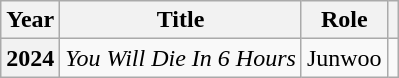<table class="wikitable plainrowheaders sortable">
<tr>
<th scope="col">Year</th>
<th scope="col">Title</th>
<th scope="col">Role</th>
<th scope="col" class="unsortable"></th>
</tr>
<tr>
<th scope="row">2024</th>
<td><em>You Will Die In 6 Hours</em></td>
<td>Junwoo</td>
<td style="text-align:center"></td>
</tr>
</table>
